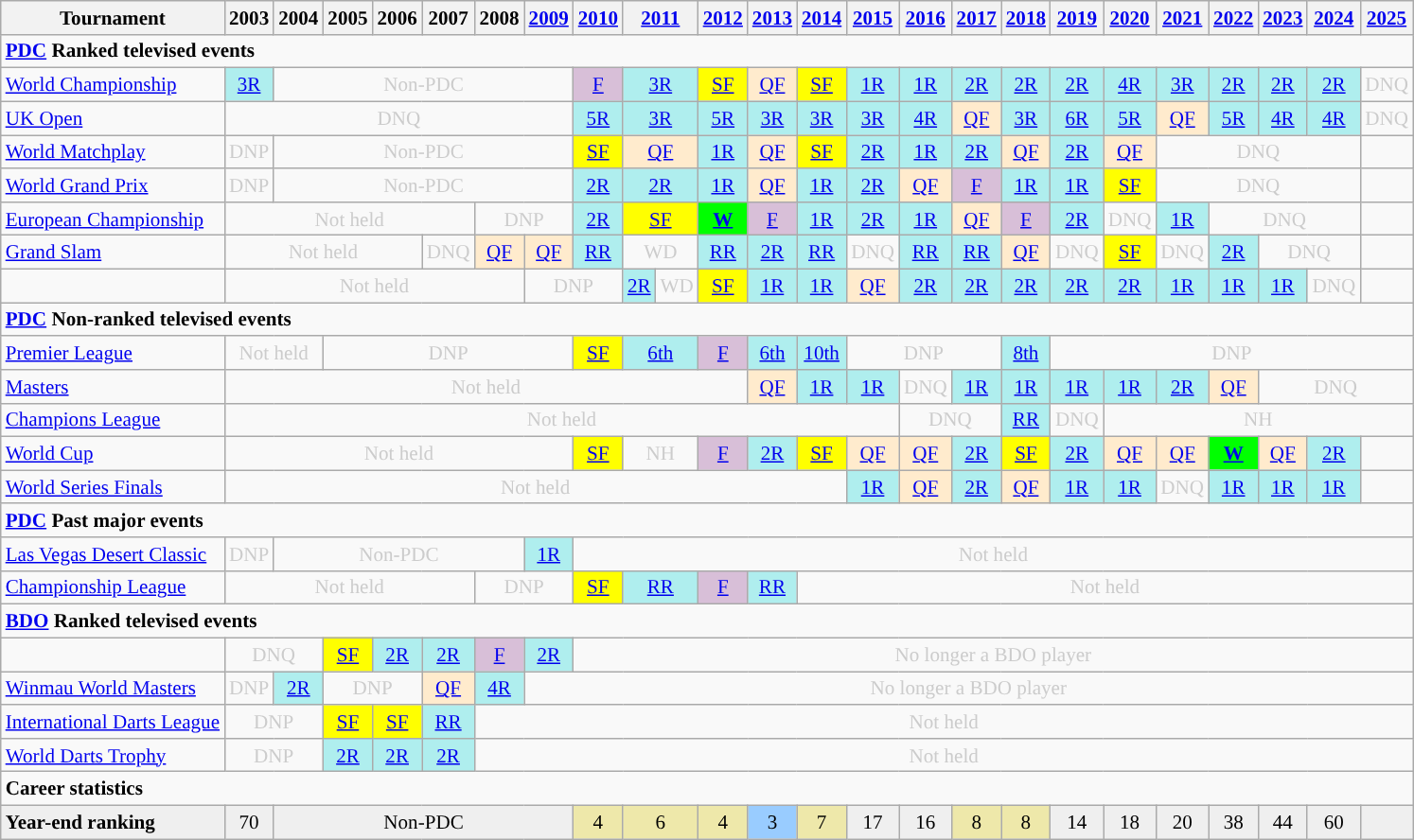<table class=wikitable style=text-align:center;font-size:88%>
<tr>
<th>Tournament</th>
<th>2003</th>
<th>2004</th>
<th>2005</th>
<th>2006</th>
<th>2007</th>
<th>2008</th>
<th><a href='#'>2009</a></th>
<th><a href='#'>2010</a></th>
<th colspan="2"><a href='#'>2011</a></th>
<th><a href='#'>2012</a></th>
<th><a href='#'>2013</a></th>
<th><a href='#'>2014</a></th>
<th><a href='#'>2015</a></th>
<th><a href='#'>2016</a></th>
<th><a href='#'>2017</a></th>
<th><a href='#'>2018</a></th>
<th><a href='#'>2019</a></th>
<th><a href='#'>2020</a></th>
<th><a href='#'>2021</a></th>
<th><a href='#'>2022</a></th>
<th><a href='#'>2023</a></th>
<th><a href='#'>2024</a></th>
<th><a href='#'>2025</a></th>
</tr>
<tr>
<td colspan="31" align="left"><strong><a href='#'>PDC</a> Ranked televised events</strong></td>
</tr>
<tr>
<td align=left><a href='#'>World Championship</a></td>
<td style="text-align:center; background:#afeeee;"><a href='#'>3R</a></td>
<td colspan="6" style="text-align:center; color:#ccc;">Non-PDC</td>
<td style="text-align:center; background:thistle;"><a href='#'>F</a></td>
<td colspan="2" style="text-align:center; background:#afeeee;"><a href='#'>3R</a></td>
<td style="text-align:center; background:yellow;"><a href='#'>SF</a></td>
<td style="text-align:center; background:#ffebcd;"><a href='#'>QF</a></td>
<td style="text-align:center; background:yellow;"><a href='#'>SF</a></td>
<td style="text-align:center; background:#afeeee;"><a href='#'>1R</a></td>
<td style="text-align:center; background:#afeeee;"><a href='#'>1R</a></td>
<td style="text-align:center; background:#afeeee;"><a href='#'>2R</a></td>
<td style="text-align:center; background:#afeeee;"><a href='#'>2R</a></td>
<td style="text-align:center; background:#afeeee;"><a href='#'>2R</a></td>
<td style="text-align:center; background:#afeeee;"><a href='#'>4R</a></td>
<td style="text-align:center; background:#afeeee;"><a href='#'>3R</a></td>
<td style="text-align:center; background:#afeeee;"><a href='#'>2R</a></td>
<td style="text-align:center; background:#afeeee;"><a href='#'>2R</a></td>
<td style="text-align:center; background:#afeeee;"><a href='#'>2R</a></td>
<td style="text-align:center; color:#ccc;">DNQ</td>
</tr>
<tr>
<td align=left><a href='#'>UK Open</a></td>
<td colspan="7" style="text-align:center; color:#ccc;">DNQ</td>
<td style="text-align:center; background:#afeeee;"><a href='#'>5R</a></td>
<td colspan="2" style="text-align:center; background:#afeeee;"><a href='#'>3R</a></td>
<td style="text-align:center; background:#afeeee;"><a href='#'>5R</a></td>
<td style="text-align:center; background:#afeeee;"><a href='#'>3R</a></td>
<td style="text-align:center; background:#afeeee;"><a href='#'>3R</a></td>
<td style="text-align:center; background:#afeeee;"><a href='#'>3R</a></td>
<td style="text-align:center; background:#afeeee;"><a href='#'>4R</a></td>
<td style="text-align:center; background:#ffebcd;"><a href='#'>QF</a></td>
<td style="text-align:center; background:#afeeee;"><a href='#'>3R</a></td>
<td style="text-align:center; background:#afeeee;"><a href='#'>6R</a></td>
<td style="text-align:center; background:#afeeee;"><a href='#'>5R</a></td>
<td style="text-align:center; background:#ffebcd;"><a href='#'>QF</a></td>
<td style="text-align:center; background:#afeeee;"><a href='#'>5R</a></td>
<td style="text-align:center; background:#afeeee;"><a href='#'>4R</a></td>
<td style="text-align:center; background:#afeeee;"><a href='#'>4R</a></td>
<td style="text-align:center; color:#ccc;">DNQ</td>
</tr>
<tr>
<td align=left><a href='#'>World Matchplay</a></td>
<td style="text-align:center; color:#ccc;">DNP</td>
<td colspan="6" style="text-align:center; color:#ccc;">Non-PDC</td>
<td style="text-align:center; background:yellow;"><a href='#'>SF</a></td>
<td colspan="2" style="text-align:center; background:#ffebcd;"><a href='#'>QF</a></td>
<td style="text-align:center; background:#afeeee;"><a href='#'>1R</a></td>
<td style="text-align:center; background:#ffebcd;"><a href='#'>QF</a></td>
<td style="text-align:center; background:yellow;"><a href='#'>SF</a></td>
<td style="text-align:center; background:#afeeee;"><a href='#'>2R</a></td>
<td style="text-align:center; background:#afeeee;"><a href='#'>1R</a></td>
<td style="text-align:center; background:#afeeee;"><a href='#'>2R</a></td>
<td style="text-align:center; background:#ffebcd;"><a href='#'>QF</a></td>
<td style="text-align:center; background:#afeeee;"><a href='#'>2R</a></td>
<td style="text-align:center; background:#ffebcd;"><a href='#'>QF</a></td>
<td colspan="4" style="text-align:center; color:#ccc;">DNQ</td>
<td></td>
</tr>
<tr>
<td align=left><a href='#'>World Grand Prix</a></td>
<td style="text-align:center; color:#ccc;">DNP</td>
<td colspan="6" style="text-align:center; color:#ccc;">Non-PDC</td>
<td style="text-align:center; background:#afeeee;"><a href='#'>2R</a></td>
<td colspan="2"  style="text-align:center; background:#afeeee;"><a href='#'>2R</a></td>
<td style="text-align:center; background:#afeeee;"><a href='#'>1R</a></td>
<td style="text-align:center; background:#ffebcd;"><a href='#'>QF</a></td>
<td style="text-align:center; background:#afeeee;"><a href='#'>1R</a></td>
<td style="text-align:center; background:#afeeee;"><a href='#'>2R</a></td>
<td style="text-align:center; background:#ffebcd;"><a href='#'>QF</a></td>
<td style="text-align:center; background:thistle;"><a href='#'>F</a></td>
<td style="text-align:center; background:#afeeee;"><a href='#'>1R</a></td>
<td style="text-align:center; background:#afeeee;"><a href='#'>1R</a></td>
<td style="text-align:center; background:yellow;"><a href='#'>SF</a></td>
<td colspan="4" style="text-align:center; color:#ccc;">DNQ</td>
<td></td>
</tr>
<tr>
<td align=left><a href='#'>European Championship</a></td>
<td colspan="5" style="text-align:center; color:#ccc;">Not held</td>
<td colspan="2" style="text-align:center; color:#ccc;">DNP</td>
<td style="text-align:center; background:#afeeee;"><a href='#'>2R</a></td>
<td colspan="2" style="text-align:center; background:yellow;"><a href='#'>SF</a></td>
<td style="text-align:center; background:lime;"><strong><a href='#'>W</a></strong></td>
<td style="text-align:center; background:thistle;"><a href='#'>F</a></td>
<td style="text-align:center; background:#afeeee;"><a href='#'>1R</a></td>
<td style="text-align:center; background:#afeeee;"><a href='#'>2R</a></td>
<td style="text-align:center; background:#afeeee;"><a href='#'>1R</a></td>
<td style="text-align:center; background:#ffebcd;"><a href='#'>QF</a></td>
<td style="text-align:center; background:thistle;"><a href='#'>F</a></td>
<td style="text-align:center; background:#afeeee;"><a href='#'>2R</a></td>
<td style="text-align:center; color:#ccc;">DNQ</td>
<td style="text-align:center; background:#afeeee;"><a href='#'>1R</a></td>
<td colspan="3" style="text-align:center; color:#ccc;">DNQ</td>
<td></td>
</tr>
<tr>
<td align=left><a href='#'>Grand Slam</a></td>
<td colspan="4" style="text-align:center; color:#ccc;">Not held</td>
<td style="text-align:center; color:#ccc;">DNQ</td>
<td style="text-align:center; background:#ffebcd;"><a href='#'>QF</a></td>
<td style="text-align:center; background:#ffebcd;"><a href='#'>QF</a></td>
<td style="text-align:center; background:#afeeee;"><a href='#'>RR</a></td>
<td colspan="2" style="text-align:center; color:#ccc;">WD</td>
<td style="text-align:center; background:#afeeee;"><a href='#'>RR</a></td>
<td style="text-align:center; background:#afeeee;"><a href='#'>2R</a></td>
<td style="text-align:center; background:#afeeee;"><a href='#'>RR</a></td>
<td style="text-align:center; color:#ccc;">DNQ</td>
<td style="text-align:center; background:#afeeee;"><a href='#'>RR</a></td>
<td style="text-align:center; background:#afeeee;"><a href='#'>RR</a></td>
<td style="text-align:center; background:#ffebcd;"><a href='#'>QF</a></td>
<td style="text-align:center; color:#ccc;">DNQ</td>
<td style="text-align:center; background:yellow;"><a href='#'>SF</a></td>
<td style="text-align:center; color:#ccc;">DNQ</td>
<td style="text-align:center; background:#afeeee;"><a href='#'>2R</a></td>
<td colspan="2" style="text-align:center; color:#ccc;">DNQ</td>
<td></td>
</tr>
<tr>
<td align=left></td>
<td colspan="6" style="text-align:center; color:#ccc;">Not held</td>
<td colspan="2" style="text-align:center; color:#ccc;">DNP</td>
<td style="text-align:center; background:#afeeee;"><a href='#'>2R</a></td>
<td style="text-align:center; color:#ccc;">WD</td>
<td style="text-align:center; background:yellow;"><a href='#'>SF</a></td>
<td style="text-align:center; background:#afeeee;"><a href='#'>1R</a></td>
<td style="text-align:center; background:#afeeee;"><a href='#'>1R</a></td>
<td style="text-align:center; background:#ffebcd;"><a href='#'>QF</a></td>
<td style="text-align:center; background:#afeeee;"><a href='#'>2R</a></td>
<td style="text-align:center; background:#afeeee;"><a href='#'>2R</a></td>
<td style="text-align:center; background:#afeeee;"><a href='#'>2R</a></td>
<td style="text-align:center; background:#afeeee;"><a href='#'>2R</a></td>
<td style="text-align:center; background:#afeeee;"><a href='#'>2R</a></td>
<td style="text-align:center; background:#afeeee;"><a href='#'>1R</a></td>
<td style="text-align:center; background:#afeeee;"><a href='#'>1R</a></td>
<td style="text-align:center; background:#afeeee;"><a href='#'>1R</a></td>
<td style="text-align:center; color:#ccc;">DNQ</td>
<td></td>
</tr>
<tr>
<td colspan="31" align="left"><strong><a href='#'>PDC</a> Non-ranked televised events</strong></td>
</tr>
<tr>
<td align=left><a href='#'>Premier League</a></td>
<td colspan="2" style="text-align:center; color:#ccc;">Not held</td>
<td colspan="5" style="text-align:center; color:#ccc;">DNP</td>
<td style="text-align:center; background:yellow;"><a href='#'>SF</a></td>
<td colspan="2" style="text-align:center; background:#afeeee;"><a href='#'>6th</a></td>
<td style="text-align:center; background:thistle;"><a href='#'>F</a></td>
<td style="text-align:center; background:#afeeee;"><a href='#'>6th</a></td>
<td style="text-align:center; background:#afeeee;"><a href='#'>10th</a></td>
<td colspan="3" style="text-align:center; color:#ccc;">DNP</td>
<td style="text-align:center; background:#afeeee;"><a href='#'>8th</a></td>
<td colspan="7" style="text-align:center; color:#ccc;">DNP</td>
</tr>
<tr>
<td align=left><a href='#'>Masters</a></td>
<td colspan="11" style="text-align:center; color:#ccc;">Not held</td>
<td style="text-align:center; background:#ffebcd;"><a href='#'>QF</a></td>
<td style="text-align:center; background:#afeeee;"><a href='#'>1R</a></td>
<td style="text-align:center; background:#afeeee;"><a href='#'>1R</a></td>
<td style="text-align:center; color:#ccc;">DNQ</td>
<td style="text-align:center; background:#afeeee;"><a href='#'>1R</a></td>
<td style="text-align:center; background:#afeeee;"><a href='#'>1R</a></td>
<td style="text-align:center; background:#afeeee;"><a href='#'>1R</a></td>
<td style="text-align:center; background:#afeeee;"><a href='#'>1R</a></td>
<td style="text-align:center; background:#afeeee;"><a href='#'>2R</a></td>
<td style="text-align:center; background:#ffebcd;"><a href='#'>QF</a></td>
<td colspan="3" style="text-align:center; color:#ccc;">DNQ</td>
</tr>
<tr>
<td align=left><a href='#'>Champions League</a></td>
<td colspan="14" style="text-align:center; color:#ccc;">Not held</td>
<td colspan="2" style="text-align:center; color:#ccc;">DNQ</td>
<td style="text-align:center; background:#afeeee;"><a href='#'>RR</a></td>
<td style="text-align:center; color:#ccc;">DNQ</td>
<td colspan="7" style="text-align:center; color:#ccc;">NH</td>
</tr>
<tr>
<td align=left><a href='#'>World Cup</a></td>
<td colspan="7" style="text-align:center; color:#ccc;">Not held</td>
<td style="text-align:center; background:yellow;"><a href='#'>SF</a></td>
<td colspan="2" style="text-align:center; color:#ccc;">NH</td>
<td style="text-align:center; background:thistle;"><a href='#'>F</a></td>
<td style="text-align:center; background:#afeeee;"><a href='#'>2R</a></td>
<td style="text-align:center; background:yellow;"><a href='#'>SF</a></td>
<td style="text-align:center; background:#ffebcd;"><a href='#'>QF</a></td>
<td style="text-align:center; background:#ffebcd;"><a href='#'>QF</a></td>
<td style="text-align:center; background:#afeeee;"><a href='#'>2R</a></td>
<td style="text-align:center; background:yellow;"><a href='#'>SF</a></td>
<td style="text-align:center; background:#afeeee;"><a href='#'>2R</a></td>
<td style="text-align:center; background:#ffebcd;"><a href='#'>QF</a></td>
<td style="text-align:center; background:#ffebcd;"><a href='#'>QF</a></td>
<td style="text-align:center; background:lime;"><strong><a href='#'>W</a></strong></td>
<td style="text-align:center; background:#ffebcd;"><a href='#'>QF</a></td>
<td style="text-align:center; background:#afeeee;"><a href='#'>2R</a></td>
<td></td>
</tr>
<tr>
<td align=left><a href='#'>World Series Finals</a></td>
<td colspan="13" style="text-align:center; color:#ccc;">Not held</td>
<td style="text-align:center; background:#afeeee;"><a href='#'>1R</a></td>
<td style="text-align:center; background:#ffebcd;"><a href='#'>QF</a></td>
<td style="text-align:center; background:#afeeee;"><a href='#'>2R</a></td>
<td style="text-align:center; background:#ffebcd;"><a href='#'>QF</a></td>
<td style="text-align:center; background:#afeeee;"><a href='#'>1R</a></td>
<td style="text-align:center; background:#afeeee;"><a href='#'>1R</a></td>
<td style="text-align:center; color:#ccc;">DNQ</td>
<td style="text-align:center; background:#afeeee;"><a href='#'>1R</a></td>
<td style="text-align:center; background:#afeeee;"><a href='#'>1R</a></td>
<td style="text-align:center; background:#afeeee;"><a href='#'>1R</a></td>
<td></td>
</tr>
<tr>
<td colspan="31" align="left"><strong><a href='#'>PDC</a> Past major events</strong></td>
</tr>
<tr>
<td align=left><a href='#'>Las Vegas Desert Classic</a></td>
<td style="text-align:center; color:#ccc;">DNP</td>
<td colspan="5" style="text-align:center; color:#ccc;">Non-PDC</td>
<td style="text-align:center; background:#afeeee;"><a href='#'>1R</a></td>
<td colspan="17" style="text-align:center; color:#ccc;">Not held</td>
</tr>
<tr>
<td align=left><a href='#'>Championship League</a></td>
<td colspan="5" style="text-align:center; color:#ccc;">Not held</td>
<td colspan="2" style="text-align:center; color:#ccc;">DNP</td>
<td style="text-align:center; background:yellow;"><a href='#'>SF</a></td>
<td colspan="2" style="text-align:center; background:#afeeee;"><a href='#'>RR</a></td>
<td style="text-align:center; background:thistle;"><a href='#'>F</a></td>
<td style="text-align:center; background:#afeeee;"><a href='#'>RR</a></td>
<td colspan="12" style="text-align:center; color:#ccc;">Not held</td>
</tr>
<tr>
<td colspan="31" align="left"><strong><a href='#'>BDO</a> Ranked televised events</strong></td>
</tr>
<tr>
<td align=left></td>
<td colspan="2" style="text-align:center; color:#ccc;">DNQ</td>
<td style="text-align:center; background:yellow;"><a href='#'>SF</a></td>
<td style="text-align:center; background:#afeeee;"><a href='#'>2R</a></td>
<td style="text-align:center; background:#afeeee;"><a href='#'>2R</a></td>
<td style="text-align:center; background:thistle;"><a href='#'>F</a></td>
<td style="text-align:center; background:#afeeee;"><a href='#'>2R</a></td>
<td colspan="17" style="text-align:center; color:#ccc;">No longer a BDO player</td>
</tr>
<tr>
<td align=left><a href='#'>Winmau World Masters</a></td>
<td style="text-align:center; color:#ccc;">DNP</td>
<td style="text-align:center; background:#afeeee;"><a href='#'>2R</a></td>
<td colspan="2" style="text-align:center; color:#ccc;">DNP</td>
<td style="text-align:center; background:#ffebcd;"><a href='#'>QF</a></td>
<td style="text-align:center; background:#afeeee;"><a href='#'>4R</a></td>
<td colspan="18" style="text-align:center; color:#ccc;">No longer a BDO player</td>
</tr>
<tr>
<td align=left><a href='#'>International Darts League</a></td>
<td colspan="2" style="text-align:center; color:#ccc;">DNP</td>
<td style="text-align:center; background:yellow;"><a href='#'>SF</a></td>
<td style="text-align:center; background:yellow;"><a href='#'>SF</a></td>
<td style="text-align:center; background:#afeeee;"><a href='#'>RR</a></td>
<td colspan="19" style="text-align:center; color:#ccc;">Not held</td>
</tr>
<tr>
<td align=left><a href='#'>World Darts Trophy</a></td>
<td colspan="2" style="text-align:center; color:#ccc;">DNP</td>
<td style="text-align:center; background:#afeeee;"><a href='#'>2R</a></td>
<td style="text-align:center; background:#afeeee;"><a href='#'>2R</a></td>
<td style="text-align:center; background:#afeeee;"><a href='#'>2R</a></td>
<td colspan="19" style="text-align:center; color:#ccc;">Not held</td>
</tr>
<tr>
<td colspan="32" align="left"><strong>Career statistics</strong></td>
</tr>
<tr bgcolor="efefef">
<td align="left"><strong>Year-end ranking</strong></td>
<td style="text-align:center;">70</td>
<td colspan="6" style="text-align:center;">Non-PDC</td>
<td style="text-align:center; background:#eee8aa;">4</td>
<td colspan="2" style="text-align:center; background:#eee8aa;">6</td>
<td style="text-align:center; background:#eee8aa;">4</td>
<td style="text-align:center; background:#99ccff;">3</td>
<td style="text-align:center; background:#eee8aa;">7</td>
<td style="text-align:center;">17</td>
<td style="text-align:center;">16</td>
<td style="text-align:center; background:#eee8aa;">8</td>
<td style="text-align:center; background:#eee8aa;">8</td>
<td style="text-align:center;">14</td>
<td style="text-align:center;">18</td>
<td style="text-align:center;">20</td>
<td style="text-align:center;">38</td>
<td style="text-align:center;">44</td>
<td style="text-align:center;">60</td>
<td></td>
</tr>
</table>
